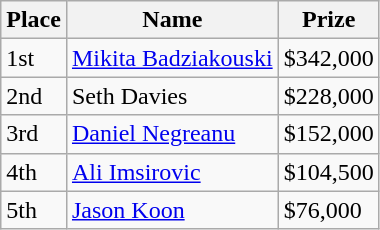<table class="wikitable">
<tr>
<th>Place</th>
<th>Name</th>
<th>Prize</th>
</tr>
<tr>
<td>1st</td>
<td> <a href='#'>Mikita Badziakouski</a></td>
<td>$342,000</td>
</tr>
<tr>
<td>2nd</td>
<td> Seth Davies</td>
<td>$228,000</td>
</tr>
<tr>
<td>3rd</td>
<td> <a href='#'>Daniel Negreanu</a></td>
<td>$152,000</td>
</tr>
<tr>
<td>4th</td>
<td> <a href='#'>Ali Imsirovic</a></td>
<td>$104,500</td>
</tr>
<tr>
<td>5th</td>
<td> <a href='#'>Jason Koon</a></td>
<td>$76,000</td>
</tr>
</table>
